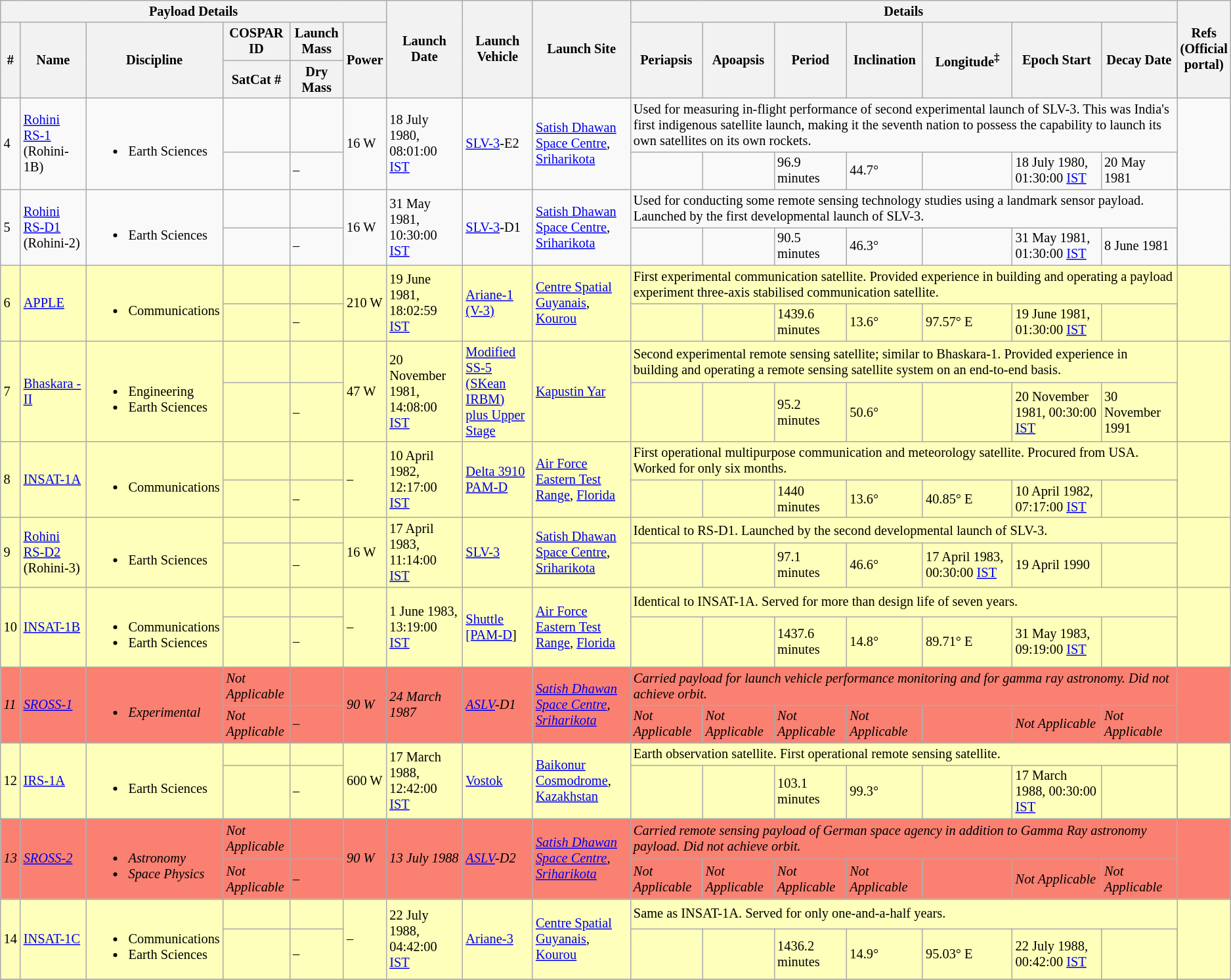<table class="wikitable sortable sort-under" style="font-size: 85%">
<tr>
<th colspan="6">Payload Details</th>
<th rowspan="3">Launch Date</th>
<th rowspan="3">Launch Vehicle</th>
<th rowspan="3">Launch Site</th>
<th colspan="9">Details</th>
<th rowspan="3">Refs<br>(Official<br>portal)</th>
</tr>
<tr>
<th rowspan="2">#</th>
<th rowspan="2">Name</th>
<th rowspan="2">Discipline</th>
<th>COSPAR ID</th>
<th>Launch Mass</th>
<th rowspan="2">Power</th>
<th rowspan="2">Periapsis</th>
<th rowspan="2">Apoapsis</th>
<th rowspan="2">Period</th>
<th rowspan="2">Inclination</th>
<th rowspan="2">Longitude<sup>‡</sup></th>
<th rowspan="2">Epoch Start</th>
<th rowspan="2">Decay Date</th>
</tr>
<tr>
<th>SatCat #</th>
<th>Dry Mass</th>
</tr>
<tr>
<td rowspan="2">4</td>
<td rowspan="2"><a href='#'>Rohini RS-1</a> (Rohini-1B)</td>
<td rowspan="2"><br><ul><li>Earth Sciences </li></ul></td>
<td></td>
<td></td>
<td rowspan="2">16 W </td>
<td rowspan="2">18 July 1980, 08:01:00 <a href='#'>IST</a></td>
<td rowspan="2"><a href='#'>SLV-3</a>-E2</td>
<td rowspan="2"> <a href='#'>Satish Dhawan Space Centre</a>, <a href='#'>Sriharikota</a></td>
<td colspan="9">Used for measuring in-flight performance of second experimental launch of SLV-3. This was India's first indigenous satellite launch, making it the seventh nation to possess the capability to launch its own satellites on its own rockets.</td>
<td rowspan="2">  </td>
</tr>
<tr>
<td></td>
<td>–</td>
<td></td>
<td></td>
<td>96.9 minutes</td>
<td>44.7°</td>
<td></td>
<td>18 July 1980, 01:30:00 <a href='#'>IST</a></td>
<td>20 May 1981</td>
</tr>
<tr>
<td rowspan="2">5</td>
<td rowspan="2"><a href='#'>Rohini RS-D1</a> (Rohini-2)</td>
<td rowspan="2"><br><ul><li>Earth Sciences </li></ul></td>
<td></td>
<td></td>
<td rowspan="2">16 W </td>
<td rowspan="2">31 May 1981, 10:30:00 <a href='#'>IST</a></td>
<td rowspan="2"> <a href='#'>SLV-3</a>-D1</td>
<td rowspan="2"> <a href='#'>Satish Dhawan Space Centre</a>, <a href='#'>Sriharikota</a></td>
<td colspan="9">Used for conducting some remote sensing technology studies using a landmark sensor payload. Launched by the first developmental launch of SLV-3.</td>
<td rowspan="2"> </td>
</tr>
<tr>
<td></td>
<td>–</td>
<td></td>
<td></td>
<td>90.5 minutes</td>
<td>46.3°</td>
<td></td>
<td>31 May 1981, 01:30:00 <a href='#'>IST</a></td>
<td>8 June 1981</td>
</tr>
<tr style="background:#fdffba;">
<td rowspan="2">6</td>
<td rowspan="2"><a href='#'>APPLE</a></td>
<td rowspan="2"><br><ul><li>Communications </li></ul></td>
<td></td>
<td></td>
<td rowspan="2">210 W </td>
<td rowspan="2">19 June 1981, 18:02:59 <a href='#'>IST</a></td>
<td rowspan="2"> <a href='#'>Ariane-1 (V-3)</a></td>
<td rowspan="2"> <a href='#'>Centre Spatial Guyanais</a>, <a href='#'>Kourou</a></td>
<td colspan="9">First experimental communication satellite. Provided experience in building and operating a payload experiment three-axis stabilised communication satellite.</td>
<td rowspan="2">  </td>
</tr>
<tr style="background:#fdffba;">
<td></td>
<td>–</td>
<td> </td>
<td></td>
<td>1439.6 minutes</td>
<td>13.6°</td>
<td>97.57° E</td>
<td>19 June 1981, 01:30:00 <a href='#'>IST</a></td>
<td></td>
</tr>
<tr style="background:#fdffba;">
<td rowspan="2">7</td>
<td rowspan="2"><a href='#'>Bhaskara -II</a></td>
<td rowspan="2"><br><ul><li>Engineering</li><li>Earth Sciences </li></ul></td>
<td></td>
<td></td>
<td rowspan="2">47 W </td>
<td rowspan="2">20 November 1981, 14:08:00 <a href='#'>IST</a></td>
<td rowspan="2"> <a href='#'>Modified SS-5<br>(SKean IRBM) plus Upper Stage</a></td>
<td rowspan="2"> <a href='#'>Kapustin Yar</a></td>
<td colspan="9">Second experimental remote sensing satellite; similar to Bhaskara-1. Provided experience in building and operating a remote sensing satellite system on an end-to-end basis.</td>
<td rowspan="2"> </td>
</tr>
<tr style="background:#fdffba;">
<td></td>
<td>–</td>
<td></td>
<td></td>
<td>95.2 minutes</td>
<td>50.6°</td>
<td></td>
<td>20 November 1981, 00:30:00 <a href='#'>IST</a></td>
<td>30 November 1991</td>
</tr>
<tr style="background:#fdffba;">
<td rowspan="2">8</td>
<td rowspan="2"><a href='#'>INSAT-1A</a></td>
<td rowspan="2"><br><ul><li>Communications </li></ul></td>
<td></td>
<td></td>
<td rowspan="2">–</td>
<td rowspan="2">10 April 1982, 12:17:00 <a href='#'>IST</a></td>
<td rowspan="2"> <a href='#'>Delta 3910 PAM-D</a></td>
<td rowspan="2"> <a href='#'>Air Force Eastern Test Range</a>, <a href='#'>Florida</a></td>
<td colspan="9">First operational multipurpose communication and meteorology satellite. Procured from USA. Worked for only six months.</td>
<td rowspan="2"> </td>
</tr>
<tr style="background:#fdffba;">
<td></td>
<td>–</td>
<td> </td>
<td></td>
<td>1440 minutes</td>
<td>13.6°</td>
<td>40.85° E</td>
<td>10 April 1982, 07:17:00 <a href='#'>IST</a></td>
<td></td>
</tr>
<tr style="background:#fdffba;">
<td rowspan="2">9</td>
<td rowspan="2"><a href='#'>Rohini RS-D2</a> (Rohini-3)</td>
<td rowspan="2"><br><ul><li>Earth Sciences </li></ul></td>
<td></td>
<td> </td>
<td rowspan="2">16 W </td>
<td rowspan="2">17 April 1983, 11:14:00 <a href='#'>IST</a></td>
<td rowspan="2"> <a href='#'>SLV-3</a></td>
<td rowspan="2"> <a href='#'>Satish Dhawan Space Centre</a>, <a href='#'>Sriharikota</a></td>
<td colspan="9">Identical to RS-D1. Launched by the second developmental launch of SLV-3.</td>
<td rowspan="2"></td>
</tr>
<tr style="background:#fdffba;">
<td></td>
<td>–</td>
<td></td>
<td></td>
<td>97.1 minutes</td>
<td>46.6°</td>
<td>17 April 1983, 00:30:00 <a href='#'>IST</a></td>
<td>19 April 1990</td>
<td></td>
</tr>
<tr style="background:#fdffba;">
<td rowspan="2">10</td>
<td rowspan="2"><a href='#'>INSAT-1B</a></td>
<td rowspan="2"><br><ul><li>Communications</li><li>Earth Sciences </li></ul></td>
<td></td>
<td> </td>
<td rowspan="2">–</td>
<td rowspan="2">1 June 1983, 13:19:00 <a href='#'>IST</a></td>
<td rowspan="2"> <a href='#'>Shuttle [PAM-D</a>]</td>
<td rowspan="2"> <a href='#'>Air Force Eastern Test Range</a>, <a href='#'>Florida</a></td>
<td colspan="9">Identical to INSAT-1A. Served for more than design life of seven years.</td>
<td rowspan="2"> </td>
</tr>
<tr style="background:#fdffba;">
<td></td>
<td>–</td>
<td> </td>
<td></td>
<td>1437.6 minutes</td>
<td>14.8°</td>
<td>89.71° E</td>
<td>31 May 1983, 09:19:00 <a href='#'>IST</a></td>
<td></td>
</tr>
<tr style="background:#fa8072;font-style:italic;">
<td rowspan="2">11</td>
<td rowspan="2"><a href='#'>SROSS-1</a></td>
<td rowspan="2"><br><ul><li>Experimental</li></ul></td>
<td>Not Applicable</td>
<td> </td>
<td rowspan="2">90 W</td>
<td rowspan="2">24 March 1987</td>
<td rowspan="2"> <a href='#'>ASLV</a>-D1</td>
<td rowspan="2"> <a href='#'>Satish Dhawan Space Centre</a>, <a href='#'>Sriharikota</a></td>
<td colspan="9">Carried payload for launch vehicle performance monitoring and for gamma ray astronomy. Did not achieve orbit.</td>
<td rowspan="2"></td>
</tr>
<tr style="background:#fa8072;font-style:italic;">
<td>Not Applicable</td>
<td>–</td>
<td>Not Applicable</td>
<td>Not Applicable</td>
<td>Not Applicable</td>
<td>Not Applicable</td>
<td></td>
<td>Not Applicable</td>
<td>Not Applicable</td>
</tr>
<tr style="background:#fdffba;">
<td rowspan="2">12</td>
<td rowspan="2"><a href='#'>IRS-1A</a></td>
<td rowspan="2"><br><ul><li>Earth Sciences </li></ul></td>
<td></td>
<td> </td>
<td rowspan="2">600 W </td>
<td rowspan="2">17 March 1988, 12:42:00 <a href='#'>IST</a></td>
<td rowspan="2"> <a href='#'>Vostok</a></td>
<td rowspan="2"> <a href='#'>Baikonur Cosmodrome</a>, <a href='#'>Kazakhstan</a></td>
<td colspan="9">Earth observation satellite. First operational remote sensing satellite.</td>
<td rowspan="2"></td>
</tr>
<tr style="background:#fdffba;">
<td></td>
<td>–</td>
<td> </td>
<td></td>
<td>103.1 minutes</td>
<td>99.3°</td>
<td></td>
<td>17 March 1988, 00:30:00 <a href='#'>IST</a></td>
<td></td>
</tr>
<tr style="background:#fa8072;font-style:italic;">
<td rowspan="2">13</td>
<td rowspan="2"><a href='#'>SROSS-2</a></td>
<td rowspan="2"><br><ul><li>Astronomy</li><li>Space Physics</li></ul></td>
<td>Not Applicable</td>
<td> </td>
<td rowspan="2">90 W</td>
<td rowspan="2">13 July 1988</td>
<td rowspan="2"> <a href='#'>ASLV</a>-D2</td>
<td rowspan="2"> <a href='#'>Satish Dhawan Space Centre</a>, <a href='#'>Sriharikota</a></td>
<td colspan="9">Carried remote sensing payload of German space agency in addition to Gamma Ray astronomy payload. Did not achieve orbit.</td>
<td rowspan="2"></td>
</tr>
<tr style="background:#fa8072;font-style:italic;">
<td>Not Applicable</td>
<td>–</td>
<td>Not Applicable</td>
<td>Not Applicable</td>
<td>Not Applicable</td>
<td>Not Applicable</td>
<td></td>
<td>Not Applicable</td>
<td>Not Applicable</td>
</tr>
<tr style="background:#fdffba;">
<td rowspan="2">14</td>
<td rowspan="2"><a href='#'>INSAT-1C</a></td>
<td rowspan="2"><br><ul><li>Communications</li><li>Earth Sciences </li></ul></td>
<td></td>
<td></td>
<td rowspan="2">–</td>
<td rowspan="2">22 July 1988, 04:42:00 <a href='#'>IST</a></td>
<td rowspan="2"> <a href='#'>Ariane-3</a></td>
<td rowspan="2"> <a href='#'>Centre Spatial Guyanais</a>, <a href='#'>Kourou</a></td>
<td colspan="9">Same as INSAT-1A. Served for only one-and-a-half years.</td>
<td rowspan="2"></td>
</tr>
<tr style="background:#fdffba;">
<td></td>
<td>–</td>
<td> </td>
<td></td>
<td>1436.2 minutes</td>
<td>14.9°</td>
<td>95.03° E </td>
<td>22 July 1988, 00:42:00 <a href='#'>IST</a></td>
<td></td>
</tr>
<tr style="background:#fdffba;">
</tr>
</table>
